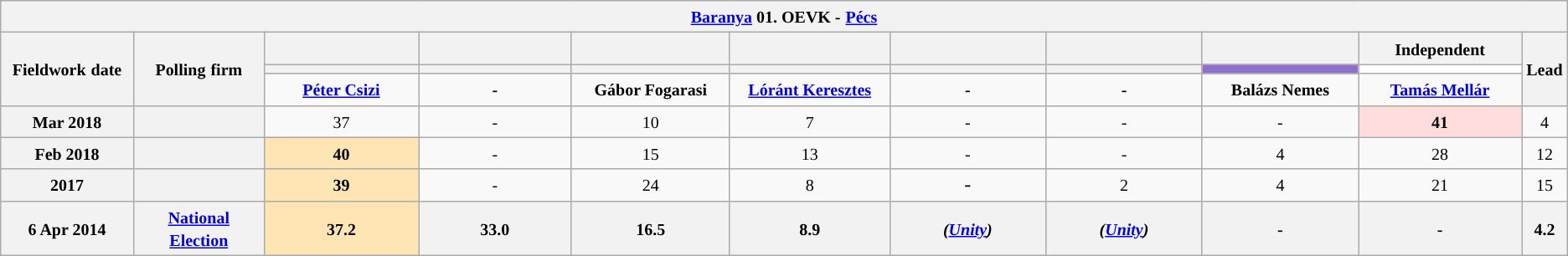<table class="wikitable mw-collapsible mw-collapsed" style="text-align:center">
<tr>
<th style="width: 980pt;" colspan="11"><small><a href='#'>Baranya</a> 01. OEVK -</small> <small><a href='#'>Pécs</a></small></th>
</tr>
<tr>
<th style="width: 80pt;" rowspan="3"><small>Fieldwork</small> <small>date</small></th>
<th style="width: 80pt;" rowspan="3"><strong><small>Polling</small> <small>firm</small></strong></th>
<th style="width: 100pt;"><small></small></th>
<th style="width: 100pt;"><small> </small></th>
<th style="width: 100pt;"></th>
<th style="width: 100pt;"></th>
<th style="width: 100pt;"></th>
<th style="width: 100pt;"></th>
<th style="width: 100pt;"></th>
<th style="width: 100pt;"><small>Independent</small></th>
<th style="width: 20pt;" rowspan="3"><small>Lead</small></th>
</tr>
<tr>
<th style="color:inherit;background:"></th>
<th style="color:inherit;background:"></th>
<th style="color:inherit;background:"></th>
<th style="color:inherit;background:"></th>
<th style="color:inherit;background:"></th>
<th style="color:inherit;background:"></th>
<th style="color:inherit;background:#8E6FCE;"></th>
<th style="color:inherit;background:#FFFFFF;"></th>
</tr>
<tr>
<td><small><strong><a href='#'>Péter Csizi</a></strong></small></td>
<td><small><strong>-</strong></small></td>
<td><small><strong>Gábor Fogarasi</strong></small></td>
<td><small><a href='#'><strong>Lóránt Keresztes</strong></a></small></td>
<td><small><strong>-</strong></small></td>
<td><small><strong>-</strong></small></td>
<td><small><strong>Balázs Nemes</strong></small></td>
<td><small><a href='#'><strong>Tamás Mellár</strong></a></small></td>
</tr>
<tr>
<th><small>Mar 2018</small></th>
<th><small></small></th>
<td><small>37</small></td>
<td><small>-</small></td>
<td><small>10</small></td>
<td><small>7</small></td>
<td><small>-</small></td>
<td><small>-</small></td>
<td><small>-</small></td>
<td style="background:#FFDDDD"><small><strong>41</strong></small></td>
<td style="background:"><small>4</small></td>
</tr>
<tr>
<th><small>Feb 2018</small></th>
<th> </th>
<td style="background:#FFE5B4"><small><strong>40</strong></small></td>
<td><small>-</small></td>
<td><small>15</small></td>
<td><small>13</small></td>
<td><small>-</small></td>
<td><small>-</small></td>
<td><small>4</small></td>
<td><small>28</small></td>
<td style="background:"><small>12</small></td>
</tr>
<tr>
<th><small>2017</small></th>
<th><small></small></th>
<td style="background:#FFE5B4"><small><strong>39</strong></small></td>
<td><small>-</small></td>
<td><small>24</small></td>
<td><small>8</small></td>
<td>-</td>
<td><small>2</small></td>
<td><small>4</small></td>
<td><small>21</small></td>
<td style="background:"><small>15</small></td>
</tr>
<tr>
<th><small>6 Apr 2014</small></th>
<th><a href='#'><small>National Election</small></a></th>
<th style="background:#FFE5B4"><small>37.2</small></th>
<th><small>33.0</small></th>
<th><small>16.5</small></th>
<th><small>8.9</small></th>
<th><small><em>(<a href='#'>Unity</a>)</em></small></th>
<th><small><em>(<a href='#'>Unity</a>)</em></small></th>
<th><small>-</small></th>
<th><small>-</small></th>
<th style="background:"><small>4.2</small></th>
</tr>
</table>
